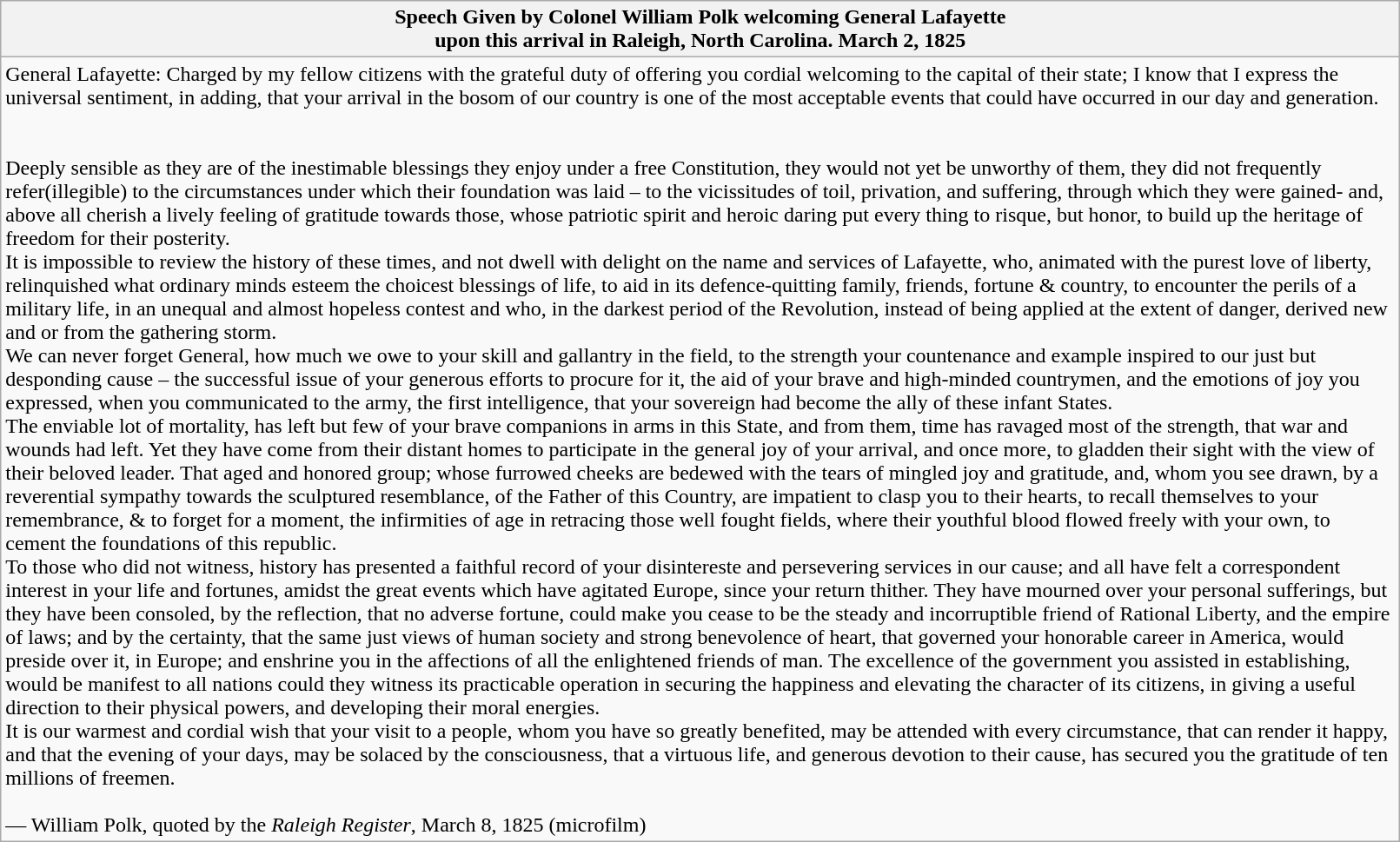<table class="wikitable collapsible collapsed" style="width: 85%" border="1">
<tr>
<th scope="col">Speech Given by Colonel William Polk welcoming General Lafayette<br>upon this arrival in Raleigh, North Carolina. March 2, 1825</th>
</tr>
<tr>
<td>General Lafayette: Charged by my fellow citizens with the grateful duty of offering you cordial welcoming to the capital of their state; I know that I express the universal sentiment, in adding, that your arrival in the bosom of our country is one of the most acceptable events that could have occurred in our day and generation.<br><br><br>Deeply sensible as they are of the inestimable blessings they enjoy under a free Constitution, they would not yet be unworthy of them, they did not frequently refer(illegible) to the circumstances under which their foundation was laid – to the vicissitudes of toil, privation, and suffering, through which they were gained- and, above all cherish a lively feeling of gratitude towards those, whose patriotic spirit and heroic daring put every thing to risque, but honor, to build up the heritage of freedom for their posterity.<br>It is impossible to review the history of these times, and not dwell with delight on the name and services of Lafayette, who, animated with the purest love of liberty, relinquished what ordinary minds esteem the choicest blessings of life, to aid in its defence-quitting family, friends, fortune & country, to encounter the perils of a military life, in an unequal and almost hopeless contest and who, in the darkest period of the Revolution, instead of being applied at the extent of danger, derived new and or from the gathering storm.<br>We can never forget General, how much we owe to your skill and gallantry in the field, to the strength your countenance and example inspired to our just but desponding cause – the successful issue of your generous efforts to procure for it, the aid of your brave and high-minded countrymen, and the emotions of joy you expressed, when you communicated to the army, the first intelligence, that your sovereign had become the ally of these infant States.<br>The enviable lot of mortality, has left but few of your brave companions in arms in this State, and from them, time has ravaged most of the strength, that war and wounds had left. Yet they have come from their distant homes to participate in the general joy of your arrival, and once more, to gladden their sight with the view of their beloved leader. That aged and honored group; whose furrowed cheeks are bedewed with the tears of mingled joy and gratitude, and, whom you see drawn, by a reverential sympathy towards the sculptured resemblance, of the Father of this Country, are impatient to clasp you to their hearts, to recall themselves to your remembrance, & to forget for a moment, the infirmities of age in retracing those well fought fields, where their youthful blood flowed freely with your own, to cement the foundations of this republic.<br>To those who did not witness, history has presented a faithful record of your disintereste and persevering services in our cause; and all have felt a correspondent interest in your life and fortunes, amidst the great events which have agitated Europe, since your return thither. They have mourned over your personal sufferings, but they have been consoled, by the reflection, that no adverse fortune, could make you cease to be the steady and incorruptible friend of Rational Liberty, and the empire of laws; and by the certainty, that the same just views of human society and strong benevolence of heart, that governed your honorable career in America, would preside over it, in Europe; and enshrine you in the affections of all the enlightened friends of man. The excellence of the government you assisted in establishing, would be manifest to all nations could they witness its practicable operation in securing the happiness and elevating the character of its citizens, in giving a useful direction to their physical powers, and developing their moral energies.<br>It is our warmest and cordial wish that your visit to a people, whom you have so greatly benefited, may be attended with every circumstance, that can render it happy, and that the evening of your days, may be solaced by the consciousness, that a virtuous life, and generous devotion to their cause, has secured you the gratitude of ten millions of freemen.<br><br> — William Polk, quoted by the <em>Raleigh Register</em>, March 8, 1825 (microfilm) </td>
</tr>
</table>
